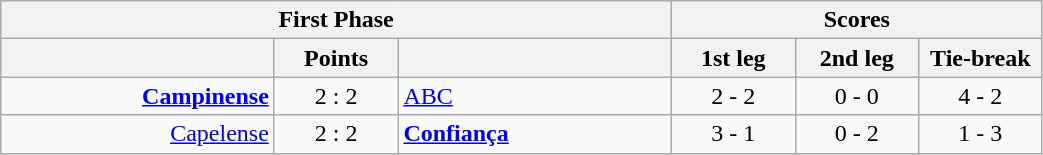<table class="wikitable" style="text-align:center;">
<tr>
<th colspan=3>First Phase</th>
<th colspan=3>Scores</th>
</tr>
<tr>
<th width="175"></th>
<th width="75">Points</th>
<th width="175"></th>
<th width="75">1st leg</th>
<th width="75">2nd leg</th>
<th width="75">Tie-break</th>
</tr>
<tr>
<td align=right><strong><a href='#'>Campinense</a></strong></td>
<td>2 : 2</td>
<td align=left><a href='#'>ABC</a></td>
<td>2 - 2</td>
<td>0 - 0</td>
<td>4 - 2</td>
</tr>
<tr>
<td align=right><a href='#'>Capelense</a></td>
<td>2 : 2</td>
<td align=left><strong><a href='#'>Confiança</a></strong></td>
<td>3 - 1</td>
<td>0 - 2</td>
<td>1 - 3</td>
</tr>
</table>
